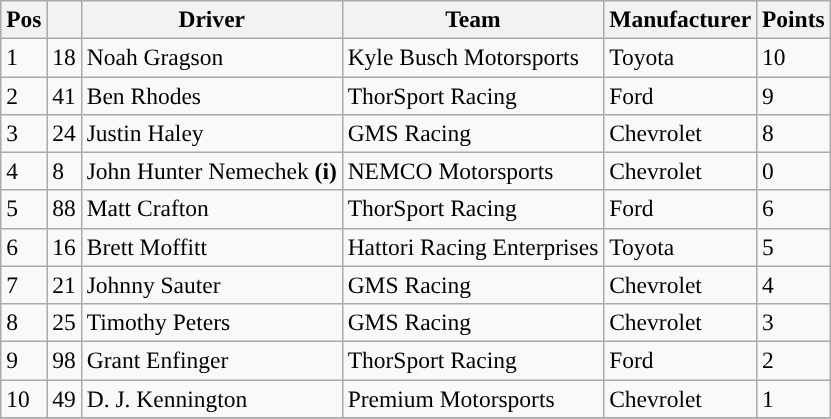<table class="wikitable" style="font-size:98%">
<tr>
<th>Pos</th>
<th></th>
<th>Driver</th>
<th>Team</th>
<th>Manufacturer</th>
<th>Points</th>
</tr>
<tr>
<td>1</td>
<td>18</td>
<td>Noah Gragson</td>
<td>Kyle Busch Motorsports</td>
<td>Toyota</td>
<td>10</td>
</tr>
<tr>
<td>2</td>
<td>41</td>
<td>Ben Rhodes</td>
<td>ThorSport Racing</td>
<td>Ford</td>
<td>9</td>
</tr>
<tr>
<td>3</td>
<td>24</td>
<td>Justin Haley</td>
<td>GMS Racing</td>
<td>Chevrolet</td>
<td>8</td>
</tr>
<tr>
<td>4</td>
<td>8</td>
<td>John Hunter Nemechek <strong>(i)</strong></td>
<td>NEMCO Motorsports</td>
<td>Chevrolet</td>
<td>0</td>
</tr>
<tr>
<td>5</td>
<td>88</td>
<td>Matt Crafton</td>
<td>ThorSport Racing</td>
<td>Ford</td>
<td>6</td>
</tr>
<tr>
<td>6</td>
<td>16</td>
<td>Brett Moffitt</td>
<td>Hattori Racing Enterprises</td>
<td>Toyota</td>
<td>5</td>
</tr>
<tr>
<td>7</td>
<td>21</td>
<td>Johnny Sauter</td>
<td>GMS Racing</td>
<td>Chevrolet</td>
<td>4</td>
</tr>
<tr>
<td>8</td>
<td>25</td>
<td>Timothy Peters</td>
<td>GMS Racing</td>
<td>Chevrolet</td>
<td>3</td>
</tr>
<tr>
<td>9</td>
<td>98</td>
<td>Grant Enfinger</td>
<td>ThorSport Racing</td>
<td>Ford</td>
<td>2</td>
</tr>
<tr>
<td>10</td>
<td>49</td>
<td>D. J. Kennington</td>
<td>Premium Motorsports</td>
<td>Chevrolet</td>
<td>1</td>
</tr>
<tr>
</tr>
</table>
